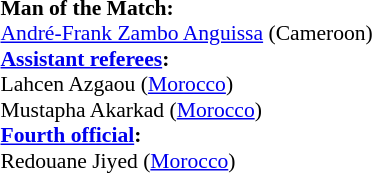<table width=50% style="font-size: 90%">
<tr>
<td><br><strong>Man of the Match:</strong>
<br><a href='#'>André-Frank Zambo Anguissa</a> (Cameroon)<br><strong><a href='#'>Assistant referees</a>:</strong>
<br>Lahcen Azgaou (<a href='#'>Morocco</a>)<br>Mustapha Akarkad (<a href='#'>Morocco</a>)
<br><strong><a href='#'>Fourth official</a>:</strong>
<br>Redouane Jiyed (<a href='#'>Morocco</a>)</td>
</tr>
</table>
